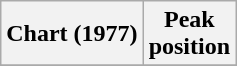<table class="wikitable sortable plainrowheaders">
<tr>
<th>Chart (1977)</th>
<th>Peak<br>position</th>
</tr>
<tr>
</tr>
</table>
